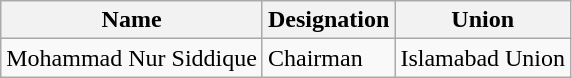<table class="wikitable sortable">
<tr>
<th>Name</th>
<th>Designation</th>
<th>Union</th>
</tr>
<tr>
<td>Mohammad Nur Siddique</td>
<td>Chairman</td>
<td>Islamabad Union</td>
</tr>
</table>
